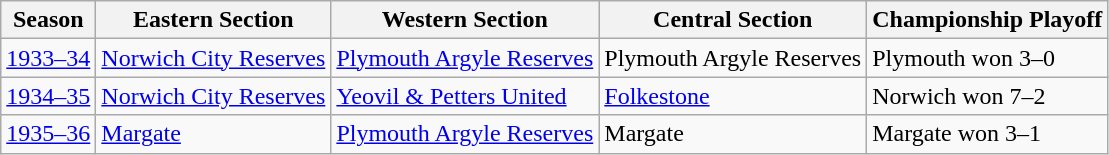<table class="wikitable" style="text-align: left">
<tr>
<th>Season</th>
<th>Eastern Section</th>
<th>Western Section</th>
<th>Central Section</th>
<th>Championship Playoff</th>
</tr>
<tr>
<td><a href='#'>1933–34</a></td>
<td><a href='#'>Norwich City Reserves</a></td>
<td><a href='#'>Plymouth Argyle Reserves</a></td>
<td>Plymouth Argyle Reserves</td>
<td>Plymouth won 3–0</td>
</tr>
<tr>
<td><a href='#'>1934–35</a></td>
<td><a href='#'>Norwich City Reserves</a></td>
<td><a href='#'>Yeovil & Petters United</a></td>
<td><a href='#'>Folkestone</a></td>
<td>Norwich won 7–2</td>
</tr>
<tr>
<td><a href='#'>1935–36</a></td>
<td><a href='#'>Margate</a></td>
<td><a href='#'>Plymouth Argyle Reserves</a></td>
<td>Margate</td>
<td>Margate won 3–1</td>
</tr>
</table>
